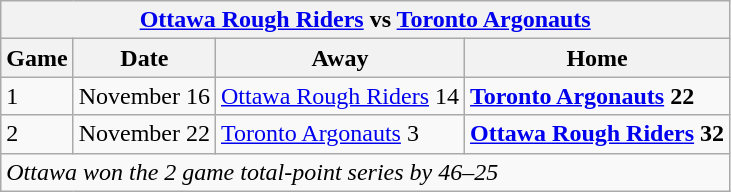<table class="wikitable">
<tr>
<th colspan="4"><a href='#'>Ottawa Rough Riders</a> vs <a href='#'>Toronto Argonauts</a></th>
</tr>
<tr>
<th>Game</th>
<th>Date</th>
<th>Away</th>
<th>Home</th>
</tr>
<tr>
<td>1</td>
<td>November 16</td>
<td><a href='#'>Ottawa Rough Riders</a> 14</td>
<td><strong><a href='#'>Toronto Argonauts</a> 22</strong></td>
</tr>
<tr>
<td>2</td>
<td>November 22</td>
<td><a href='#'>Toronto Argonauts</a> 3</td>
<td><strong><a href='#'>Ottawa Rough Riders</a> 32</strong></td>
</tr>
<tr>
<td colspan="4"><em>Ottawa won the 2 game total-point series by 46–25</em></td>
</tr>
</table>
